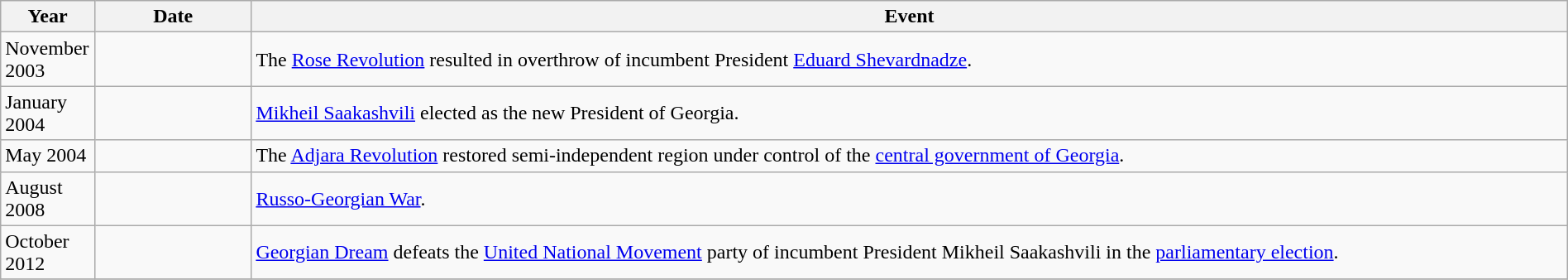<table class="wikitable" width="100%">
<tr>
<th style="width:6%">Year</th>
<th style="width:10%">Date</th>
<th>Event</th>
</tr>
<tr>
<td>November 2003</td>
<td></td>
<td>The <a href='#'>Rose Revolution</a> resulted in overthrow of incumbent President <a href='#'>Eduard Shevardnadze</a>.</td>
</tr>
<tr>
<td>January 2004</td>
<td></td>
<td><a href='#'>Mikheil Saakashvili</a> elected as the new President of Georgia.</td>
</tr>
<tr>
<td>May 2004</td>
<td></td>
<td>The <a href='#'>Adjara Revolution</a> restored semi-independent region under control of the <a href='#'>central government of Georgia</a>.</td>
</tr>
<tr>
<td>August 2008</td>
<td></td>
<td><a href='#'>Russo-Georgian War</a>.</td>
</tr>
<tr>
<td>October 2012</td>
<td></td>
<td><a href='#'>Georgian Dream</a> defeats the <a href='#'>United National Movement</a> party of incumbent President Mikheil Saakashvili in the <a href='#'>parliamentary election</a>.</td>
</tr>
<tr>
</tr>
</table>
